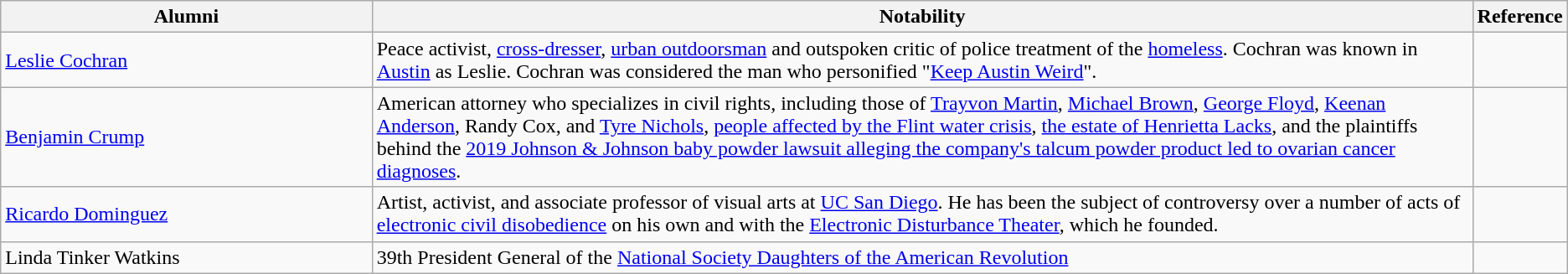<table class="wikitable vertical-align-top">
<tr>
<th style="width:25%;">Alumni</th>
<th style="width:75%;">Notability</th>
<th style="width:*;" class="unsortable">Reference</th>
</tr>
<tr>
<td><a href='#'>Leslie Cochran</a></td>
<td>Peace activist, <a href='#'>cross-dresser</a>, <a href='#'>urban outdoorsman</a> and outspoken critic of police treatment of the <a href='#'>homeless</a>. Cochran was known in <a href='#'>Austin</a> as Leslie. Cochran was considered the man who personified "<a href='#'>Keep Austin Weird</a>".</td>
<td></td>
</tr>
<tr>
<td><a href='#'>Benjamin Crump</a></td>
<td>American attorney who specializes in civil rights, including those of <a href='#'>Trayvon Martin</a>, <a href='#'>Michael Brown</a>, <a href='#'>George Floyd</a>, <a href='#'>Keenan Anderson</a>, Randy Cox, and <a href='#'>Tyre Nichols</a>, <a href='#'>people affected by the Flint water crisis</a>, <a href='#'>the estate of Henrietta Lacks</a>, and the plaintiffs behind the <a href='#'>2019 Johnson & Johnson baby powder lawsuit alleging the company's talcum powder product led to ovarian cancer diagnoses</a>.</td>
<td></td>
</tr>
<tr>
<td><a href='#'>Ricardo Dominguez</a></td>
<td>Artist, activist, and associate professor of visual arts at <a href='#'>UC San Diego</a>. He has been the subject of controversy over a number of acts of <a href='#'>electronic civil disobedience</a> on his own and with the <a href='#'>Electronic Disturbance Theater</a>, which he founded.</td>
<td></td>
</tr>
<tr>
<td>Linda Tinker Watkins</td>
<td>39th President General of the <a href='#'>National Society Daughters of the American Revolution</a></td>
<td></td>
</tr>
</table>
